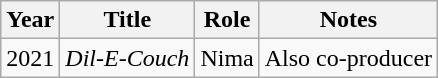<table class="wikitable sortable">
<tr>
<th>Year</th>
<th>Title</th>
<th>Role</th>
<th class="unsortable">Notes</th>
</tr>
<tr>
<td>2021</td>
<td><em>Dil-E-Couch</em></td>
<td>Nima</td>
<td>Also co-producer</td>
</tr>
</table>
